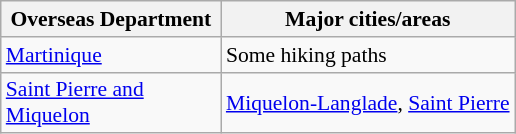<table class="wikitable" style="font-size:90%">
<tr>
<th style="width:140px;">Overseas Department</th>
<th>Major cities/areas</th>
</tr>
<tr>
<td>  <a href='#'>Martinique</a></td>
<td>Some hiking paths</td>
</tr>
<tr>
<td>  <a href='#'>Saint Pierre and Miquelon</a></td>
<td><a href='#'>Miquelon-Langlade</a>, <a href='#'>Saint Pierre</a></td>
</tr>
</table>
